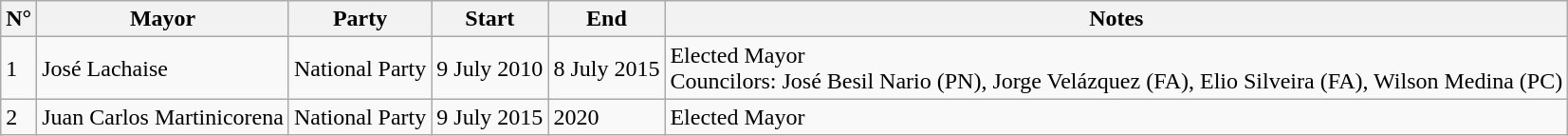<table class=wikitable>
<tr>
<th>N°</th>
<th>Mayor</th>
<th>Party</th>
<th>Start</th>
<th>End</th>
<th>Notes</th>
</tr>
<tr>
<td>1</td>
<td>José Lachaise</td>
<td>National Party</td>
<td>9 July 2010</td>
<td>8 July 2015</td>
<td>Elected Mayor <br> Councilors: José Besil Nario (PN), Jorge Velázquez (FA), Elio Silveira (FA), Wilson Medina (PC)</td>
</tr>
<tr>
<td>2</td>
<td>Juan Carlos Martinicorena</td>
<td>National Party</td>
<td>9 July 2015</td>
<td>2020</td>
<td>Elected Mayor </td>
</tr>
</table>
